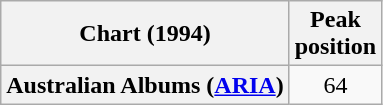<table class="wikitable plainrowheaders" style="text-align:center">
<tr>
<th scope="col">Chart (1994)</th>
<th scope="col">Peak<br>position</th>
</tr>
<tr>
<th scope="row">Australian Albums (<a href='#'>ARIA</a>)</th>
<td>64</td>
</tr>
</table>
